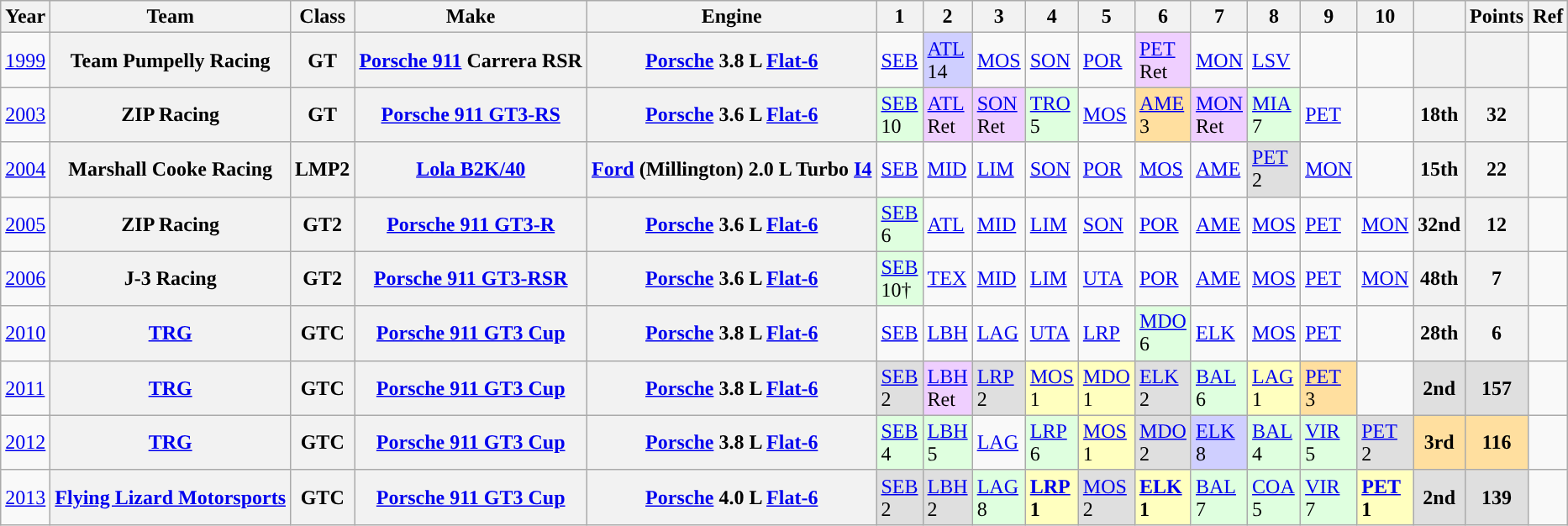<table class="wikitable">
<tr>
<th>Year</th>
<th>Team</th>
<th>Class</th>
<th>Make</th>
<th>Engine</th>
<th>1</th>
<th>2</th>
<th>3</th>
<th>4</th>
<th>5</th>
<th>6</th>
<th>7</th>
<th>8</th>
<th>9</th>
<th>10</th>
<th></th>
<th>Points</th>
<th>Ref</th>
</tr>
<tr>
<td><a href='#'>1999</a></td>
<th>Team Pumpelly Racing</th>
<th>GT</th>
<th><a href='#'>Porsche 911</a> Carrera RSR</th>
<th><a href='#'>Porsche</a> 3.8 L <a href='#'>Flat-6</a></th>
<td><a href='#'>SEB</a><br></td>
<td style="background:#CFCFFF;”"><a href='#'>ATL</a><br>14</td>
<td><a href='#'>MOS</a><br></td>
<td><a href='#'>SON</a><br></td>
<td><a href='#'>POR</a><br></td>
<td style="background:#EFCFFF;"><a href='#'>PET</a><br>Ret</td>
<td><a href='#'>MON</a><br></td>
<td><a href='#'>LSV</a><br></td>
<td></td>
<td></td>
<th></th>
<th></th>
<td></td>
</tr>
<tr>
<td><a href='#'>2003</a></td>
<th>ZIP Racing</th>
<th>GT</th>
<th><a href='#'>Porsche 911 GT3-RS</a></th>
<th><a href='#'>Porsche</a> 3.6 L <a href='#'>Flat-6</a></th>
<td style="background:#DFFFDF;"><a href='#'>SEB</a><br>10</td>
<td style="background:#EFCFFF;"><a href='#'>ATL</a><br>Ret</td>
<td style="background:#EFCFFF;"><a href='#'>SON</a><br>Ret</td>
<td style="background:#DFFFDF;"><a href='#'>TRO</a><br>5</td>
<td><a href='#'>MOS</a><br></td>
<td style="background:#FFDF9F;”"><a href='#'>AME</a><br>3</td>
<td style="background:#EFCFFF;"><a href='#'>MON</a><br>Ret</td>
<td style="background:#DFFFDF;"><a href='#'>MIA</a><br>7</td>
<td><a href='#'>PET</a><br></td>
<td></td>
<th>18th</th>
<th>32</th>
<td></td>
</tr>
<tr>
<td><a href='#'>2004</a></td>
<th>Marshall Cooke Racing</th>
<th>LMP2</th>
<th><a href='#'>Lola B2K/40</a></th>
<th><a href='#'>Ford</a> (Millington) 2.0 L Turbo <a href='#'>I4</a></th>
<td><a href='#'>SEB</a><br></td>
<td><a href='#'>MID</a><br></td>
<td><a href='#'>LIM</a><br></td>
<td><a href='#'>SON</a><br></td>
<td><a href='#'>POR</a><br></td>
<td><a href='#'>MOS</a><br></td>
<td><a href='#'>AME</a><br></td>
<td style="background:#DFDFDF;”"><a href='#'>PET</a><br>2</td>
<td><a href='#'>MON</a><br></td>
<td></td>
<th>15th</th>
<th>22</th>
<td></td>
</tr>
<tr>
<td><a href='#'>2005</a></td>
<th>ZIP Racing</th>
<th>GT2</th>
<th><a href='#'>Porsche 911 GT3-R</a></th>
<th><a href='#'>Porsche</a> 3.6 L <a href='#'>Flat-6</a></th>
<td style="background:#DFFFDF;"><a href='#'>SEB</a><br>6</td>
<td><a href='#'>ATL</a><br></td>
<td><a href='#'>MID</a><br></td>
<td><a href='#'>LIM</a><br></td>
<td><a href='#'>SON</a><br></td>
<td><a href='#'>POR</a><br></td>
<td><a href='#'>AME</a><br></td>
<td><a href='#'>MOS</a><br></td>
<td><a href='#'>PET</a><br></td>
<td><a href='#'>MON</a><br></td>
<th>32nd</th>
<th>12</th>
<td></td>
</tr>
<tr>
<td><a href='#'>2006</a></td>
<th>J-3 Racing</th>
<th>GT2</th>
<th><a href='#'>Porsche 911 GT3-RSR</a></th>
<th><a href='#'>Porsche</a> 3.6 L <a href='#'>Flat-6</a></th>
<td style="background:#DFFFDF;"><a href='#'>SEB</a><br>10†</td>
<td><a href='#'>TEX</a><br></td>
<td><a href='#'>MID</a><br></td>
<td><a href='#'>LIM</a><br></td>
<td><a href='#'>UTA</a><br></td>
<td><a href='#'>POR</a><br></td>
<td><a href='#'>AME</a><br></td>
<td><a href='#'>MOS</a><br></td>
<td><a href='#'>PET</a><br></td>
<td><a href='#'>MON</a><br></td>
<th>48th</th>
<th>7</th>
<td></td>
</tr>
<tr>
<td><a href='#'>2010</a></td>
<th><a href='#'>TRG</a></th>
<th>GTC</th>
<th><a href='#'>Porsche 911 GT3 Cup</a></th>
<th><a href='#'>Porsche</a> 3.8 L <a href='#'>Flat-6</a></th>
<td><a href='#'>SEB</a><br></td>
<td><a href='#'>LBH</a><br></td>
<td><a href='#'>LAG</a><br></td>
<td><a href='#'>UTA</a><br></td>
<td><a href='#'>LRP</a><br></td>
<td style="background:#DFFFDF;"><a href='#'>MDO</a><br>6</td>
<td><a href='#'>ELK</a><br></td>
<td><a href='#'>MOS</a><br></td>
<td><a href='#'>PET</a><br></td>
<td></td>
<th>28th</th>
<th>6</th>
<td></td>
</tr>
<tr>
<td><a href='#'>2011</a></td>
<th><a href='#'>TRG</a></th>
<th>GTC</th>
<th><a href='#'>Porsche 911 GT3 Cup</a></th>
<th><a href='#'>Porsche</a> 3.8 L <a href='#'>Flat-6</a></th>
<td style="background:#DFDFDF;”"><a href='#'>SEB</a><br>2</td>
<td style="background:#EFCFFF;"><a href='#'>LBH</a><br>Ret</td>
<td style="background:#DFDFDF;”"><a href='#'>LRP</a><br>2</td>
<td style="background:#FFFFBF;”"><a href='#'>MOS</a><br>1</td>
<td style="background:#FFFFBF;”"><a href='#'>MDO</a><br>1</td>
<td style="background:#DFDFDF;”"><a href='#'>ELK</a><br>2</td>
<td style="background:#DFFFDF;"><a href='#'>BAL</a><br>6</td>
<td style="background:#FFFFBF;”"><a href='#'>LAG</a><br>1</td>
<td style="background:#FFDF9F;”"><a href='#'>PET</a><br>3</td>
<td></td>
<th style="background:#DFDFDF;”">2nd</th>
<th style="background:#DFDFDF;”">157</th>
<td></td>
</tr>
<tr>
<td><a href='#'>2012</a></td>
<th><a href='#'>TRG</a></th>
<th>GTC</th>
<th><a href='#'>Porsche 911 GT3 Cup</a></th>
<th><a href='#'>Porsche</a> 3.8 L <a href='#'>Flat-6</a></th>
<td style="background:#DFFFDF;"><a href='#'>SEB</a><br>4</td>
<td style="background:#DFFFDF;"><a href='#'>LBH</a><br>5</td>
<td><a href='#'>LAG</a><br></td>
<td style="background:#DFFFDF;"><a href='#'>LRP</a><br>6</td>
<td style="background:#FFFFBF;”"><a href='#'>MOS</a><br>1</td>
<td style="background:#DFDFDF;”"><a href='#'>MDO</a><br>2</td>
<td style="background:#CFCFFF;”"><a href='#'>ELK</a><br>8</td>
<td style="background:#DFFFDF;"><a href='#'>BAL</a><br>4</td>
<td style="background:#DFFFDF;"><a href='#'>VIR</a><br>5</td>
<td style="background:#DFDFDF;”"><a href='#'>PET</a><br>2</td>
<th style="background:#FFDF9F;”">3rd</th>
<th style="background:#FFDF9F;”">116</th>
<td></td>
</tr>
<tr>
<td><a href='#'>2013</a></td>
<th><a href='#'>Flying Lizard Motorsports</a></th>
<th>GTC</th>
<th><a href='#'>Porsche 911 GT3 Cup</a></th>
<th><a href='#'>Porsche</a> 4.0 L <a href='#'>Flat-6</a></th>
<td style="background:#DFDFDF;”"><a href='#'>SEB</a><br>2</td>
<td style="background:#DFDFDF;”"><a href='#'>LBH</a><br>2</td>
<td style="background:#DFFFDF;"><a href='#'>LAG</a><br>8</td>
<td style="background:#FFFFBF;”"><strong><a href='#'>LRP</a><br>1</strong></td>
<td style="background:#DFDFDF;”"><a href='#'>MOS</a><br>2</td>
<td style="background:#FFFFBF;”"><strong><a href='#'>ELK</a><br>1</strong></td>
<td style="background:#DFFFDF;"><a href='#'>BAL</a><br>7</td>
<td style="background:#DFFFDF;"><a href='#'>COA</a><br>5</td>
<td style="background:#DFFFDF;"><a href='#'>VIR</a><br>7</td>
<td style="background:#FFFFBF;”"><strong><a href='#'>PET</a><br>1</strong></td>
<th style="background:#DFDFDF;”">2nd</th>
<th style="background:#DFDFDF;”">139</th>
<td></td>
</tr>
</table>
